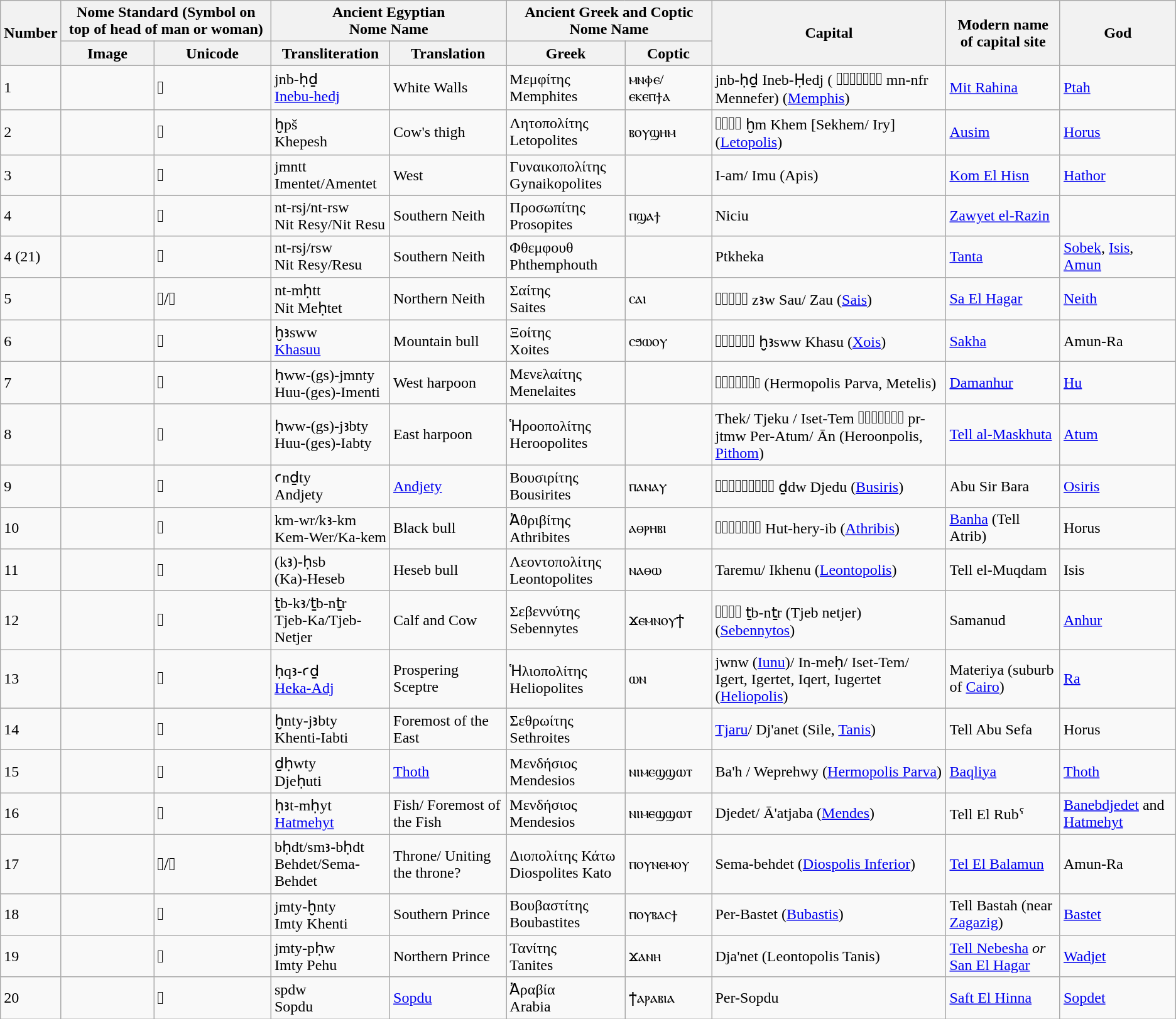<table class="wikitable">
<tr>
<th rowspan="2">Number</th>
<th colspan="2">Nome Standard (Symbol on top of head of man or woman)</th>
<th colspan="2">Ancient Egyptian<br>Nome Name</th>
<th colspan="2">Ancient Greek and Coptic Nome Name</th>
<th rowspan="2">Capital</th>
<th rowspan="2">Modern name of capital site</th>
<th rowspan="2">God</th>
</tr>
<tr>
<th>Image</th>
<th>Unicode</th>
<th>Transliteration</th>
<th>Translation</th>
<th>Greek</th>
<th>Coptic</th>
</tr>
<tr>
<td>1</td>
<td></td>
<td><big>𓈠</big></td>
<td>jnb-ḥḏ<br><a href='#'>Inebu-hedj</a></td>
<td>White Walls</td>
<td>Μεμφίτης<br>Memphites</td>
<td>ⲙⲛⲫⲉ/ ⲉⲕⲉⲡϯⲁ</td>
<td>jnb-ḥḏ Ineb-Ḥedj ( <big>𓏠𓈖𓄤𓆑𓂋𓉴𓊖</big> mn-nfr Mennefer) (<a href='#'>Memphis</a>)</td>
<td><a href='#'>Mit Rahina</a></td>
<td><a href='#'>Ptah</a></td>
</tr>
<tr>
<td>2</td>
<td></td>
<td><big>𓈡</big></td>
<td>ḫpš<br>Khepesh</td>
<td>Cow's thigh</td>
<td>Λητοπολίτης<br>Letopolites</td>
<td>ⲃⲟⲩϣⲏⲙ</td>
<td><big>𓐍𓋉𓅓𓊖</big> ḫm Khem [Sekhem/ Iry] (<a href='#'>Letopolis</a>)</td>
<td><a href='#'>Ausim</a></td>
<td><a href='#'>Horus</a></td>
</tr>
<tr>
<td>3</td>
<td></td>
<td><big>𓈢</big></td>
<td>jmntt<br>Imentet/Amentet</td>
<td>West</td>
<td>Γυναικοπολίτης<br>Gynaikopolites</td>
<td></td>
<td>I-am/ Imu (Apis)</td>
<td><a href='#'>Kom El Hisn</a></td>
<td><a href='#'>Hathor</a></td>
</tr>
<tr>
<td>4</td>
<td></td>
<td><big>𓈣</big></td>
<td>nt-rsj/nt-rsw<br>Nit Resy/Nit Resu</td>
<td>Southern Neith</td>
<td>Προσωπίτης<br>Prosopites</td>
<td>ⲡϣⲁϯ</td>
<td>Niciu</td>
<td><a href='#'>Zawyet el-Razin</a></td>
<td></td>
</tr>
<tr>
<td>4 (21)</td>
<td></td>
<td><big>𓈣</big></td>
<td>nt-rsj/rsw<br>Nit Resy/Resu</td>
<td>Southern Neith</td>
<td>Φθεμφουθ<br>Phthemphouth</td>
<td></td>
<td>Ptkheka</td>
<td><a href='#'>Tanta</a></td>
<td><a href='#'>Sobek</a>, <a href='#'>Isis</a>, <a href='#'>Amun</a></td>
</tr>
<tr>
<td>5</td>
<td></td>
<td><big>𓈤/𓈥</big></td>
<td>nt-mḥtt<br>Nit Meḥtet</td>
<td>Northern Neith</td>
<td>Σαίτης<br>Saites</td>
<td>ⲥⲁⲓ</td>
<td><big>𓊃𓅭𓄿𓅱𓊖</big> zꜣw Sau/ Zau (<a href='#'>Sais</a>)</td>
<td><a href='#'>Sa El Hagar</a></td>
<td><a href='#'>Neith</a></td>
</tr>
<tr>
<td>6</td>
<td></td>
<td><big>𓈦</big></td>
<td>ḫꜣsww<br><a href='#'>Khasuu</a></td>
<td>Mountain bull</td>
<td>Ξοίτης<br>Xoites</td>
<td>ⲥϧⲱⲟⲩ</td>
<td><big>𓆼𓋴𓅱𓅱𓏏𓊖</big> ḫꜣsww Khasu (<a href='#'>Xois</a>)</td>
<td><a href='#'>Sakha</a></td>
<td>Amun-Ra</td>
</tr>
<tr>
<td>7</td>
<td></td>
<td><big>𓈧</big></td>
<td>ḥww-(gs)-jmnty<br>Huu-(ges)-Imenti</td>
<td>West harpoon</td>
<td>Μενελαίτης<br>Menelaites</td>
<td></td>
<td><big>𓂧𓏇𓇌𓊖𓏌𓅃</big>𓏤 (Hermopolis Parva, Metelis)</td>
<td><a href='#'>Damanhur</a></td>
<td><a href='#'>Hu</a></td>
</tr>
<tr>
<td>8</td>
<td></td>
<td><big>𓈨</big></td>
<td>ḥww-(gs)-jꜣbty<br>Huu-(ges)-Iabty</td>
<td>East harpoon</td>
<td>Ἡροοπολίτης<br>Heroopolites</td>
<td></td>
<td>Thek/ Tjeku / Iset-Tem <big> 𓉐𓏤𓏏𓍃𓅓𓏏𓊖</big> pr-jtmw Per-Atum/ Ān (Heroonpolis, <a href='#'>Pithom</a>)</td>
<td><a href='#'>Tell al-Maskhuta</a></td>
<td><a href='#'>Atum</a></td>
</tr>
<tr>
<td>9</td>
<td></td>
<td><big>𓈩</big></td>
<td>ꜥnḏty<br>Andjety</td>
<td><a href='#'>Andjety</a></td>
<td>Βουσιρίτης<br>Bousirites</td>
<td>ⲡⲁⲛⲁⲩ</td>
<td><big>𓉐𓏤𓊨𓁹𓎟𓊽𓂧𓅱𓊖</big> ḏdw Djedu (<a href='#'>Busiris</a>)</td>
<td>Abu Sir Bara</td>
<td><a href='#'>Osiris</a></td>
</tr>
<tr>
<td>10</td>
<td></td>
<td><big>𓈪</big></td>
<td>km-wr/kꜣ-km<br>Kem-Wer/Ka-kem</td>
<td>Black bull</td>
<td>Ἀθριβίτης<br>Athribites</td>
<td>ⲁⲑⲣⲏⲃⲓ</td>
<td><big>𓉗𓏏𓉐𓇾𓁷𓄣𓊖</big> Hut-hery-ib (<a href='#'>Athribis</a>)</td>
<td><a href='#'>Banha</a> (Tell Atrib)</td>
<td>Horus</td>
</tr>
<tr>
<td>11</td>
<td></td>
<td><big>𓈫</big></td>
<td>(kꜣ)-ḥsb<br>(Ka)-Heseb</td>
<td>Heseb bull</td>
<td>Λεοντοπολίτης<br>Leontopolites</td>
<td>ⲛⲁⲑⲱ</td>
<td>Taremu/ Ikhenu (<a href='#'>Leontopolis</a>)</td>
<td>Tell el-Muqdam</td>
<td>Isis</td>
</tr>
<tr>
<td>12</td>
<td></td>
<td><big>𓈬</big></td>
<td>ṯb-kꜣ/ṯb-nṯr<br>Tjeb-Ka/Tjeb-Netjer</td>
<td>Calf and Cow</td>
<td>Σεβεννύτης<br>Sebennytes</td>
<td>ϫⲉⲙⲛⲟⲩϯ</td>
<td><big>𓊹𓍿𓃀𓊖</big> ṯb-nṯr (Tjeb netjer) (<a href='#'>Sebennytos</a>)</td>
<td>Samanud</td>
<td><a href='#'>Anhur</a></td>
</tr>
<tr>
<td>13</td>
<td></td>
<td><big>𓈭</big></td>
<td>ḥqꜣ-ꜥḏ<br><a href='#'>Heka-Adj</a></td>
<td>Prospering Sceptre</td>
<td>Ἡλιοπολίτης<br>Heliopolites</td>
<td>ⲱⲛ</td>
<td>jwnw (<a href='#'>Iunu</a>)/ In-meḥ/ Iset-Tem/ Igert, Igertet, Iqert, Iugertet (<a href='#'>Heliopolis</a>)</td>
<td>Materiya (suburb of <a href='#'>Cairo</a>)</td>
<td><a href='#'>Ra</a></td>
</tr>
<tr>
<td>14</td>
<td></td>
<td><big>𓈮</big></td>
<td>ḫnty-jꜣbty<br>Khenti-Iabti</td>
<td>Foremost of the East</td>
<td>Σεθρωίτης<br>Sethroites</td>
<td></td>
<td><a href='#'>Tjaru</a>/ Dj'anet (Sile, <a href='#'>Tanis</a>)</td>
<td>Tell Abu Sefa</td>
<td>Horus</td>
</tr>
<tr>
<td>15</td>
<td></td>
<td><big>𓈯</big></td>
<td>ḏḥwty<br>Djeḥuti</td>
<td><a href='#'>Thoth</a></td>
<td>Μενδήσιος<br>Mendesios</td>
<td>ⲛⲓⲙⲉϣϣⲱⲧ</td>
<td>Ba'h / Weprehwy (<a href='#'>Hermopolis Parva</a>)</td>
<td><a href='#'>Baqliya</a></td>
<td><a href='#'>Thoth</a></td>
</tr>
<tr>
<td>16</td>
<td></td>
<td><big>𓈰</big></td>
<td>ḥꜣt-mḥyt<br><a href='#'>Hatmehyt</a></td>
<td>Fish/ Foremost of the Fish</td>
<td>Μενδήσιος<br>Mendesios</td>
<td>ⲛⲓⲙⲉϣϣⲱⲧ</td>
<td>Djedet/ Ā'atjaba (<a href='#'>Mendes</a>)</td>
<td>Tell El Rubˁ</td>
<td><a href='#'>Banebdjedet</a> and <a href='#'>Hatmehyt</a></td>
</tr>
<tr>
<td>17</td>
<td><br></td>
<td><big>𓈱/𓈲</big></td>
<td>bḥdt/smꜣ-bḥdt<br>Behdet/Sema-Behdet</td>
<td>Throne/ Uniting the throne?</td>
<td>Διοπολίτης Κάτω<br>Diospolites Kato</td>
<td>ⲡⲟⲩⲛⲉⲙⲟⲩ</td>
<td>Sema-behdet (<a href='#'>Diospolis Inferior</a>)</td>
<td><a href='#'>Tel El Balamun</a></td>
<td>Amun-Ra</td>
</tr>
<tr>
<td>18</td>
<td></td>
<td><big>𓈳</big></td>
<td>jmty-ḫnty<br>Imty Khenti</td>
<td>Southern Prince</td>
<td>Βουβαστίτης<br>Boubastites</td>
<td>ⲡⲟⲩⲃⲁⲥϯ</td>
<td>Per-Bastet (<a href='#'>Bubastis</a>)</td>
<td>Tell Bastah (near <a href='#'>Zagazig</a>)</td>
<td><a href='#'>Bastet</a></td>
</tr>
<tr>
<td>19</td>
<td></td>
<td><big>𓈴</big></td>
<td>jmty-pḥw<br>Imty Pehu</td>
<td>Northern Prince</td>
<td>Τανίτης<br>Tanites</td>
<td>ϫⲁⲛⲏ</td>
<td>Dja'net (Leontopolis Tanis)</td>
<td><a href='#'>Tell Nebesha</a> <em>or</em> <a href='#'>San El Hagar</a></td>
<td><a href='#'>Wadjet</a></td>
</tr>
<tr>
<td>20</td>
<td></td>
<td><big>𓈵</big></td>
<td>spdw<br>Sopdu</td>
<td><a href='#'>Sopdu</a></td>
<td>Ἀραβία<br>Arabia</td>
<td>ϯⲁⲣⲁⲃⲓⲁ</td>
<td>Per-Sopdu</td>
<td><a href='#'>Saft El Hinna</a></td>
<td><a href='#'>Sopdet</a></td>
</tr>
</table>
